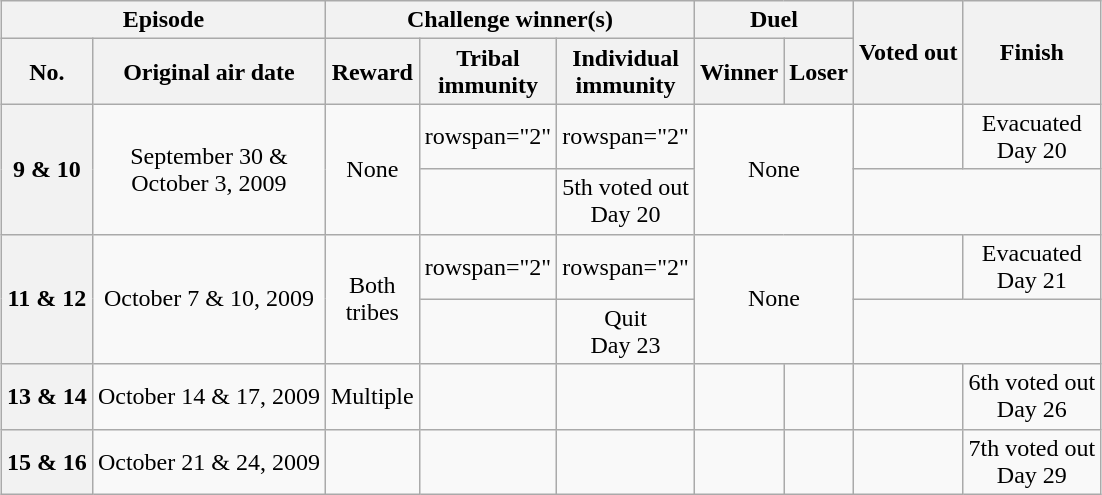<table class="wikitable nowrap" style="margin:auto; text-align:center;">
<tr>
<th colspan="2">Episode</th>
<th colspan="3">Challenge winner(s)</th>
<th colspan="2">Duel</th>
<th rowspan=2>Voted out</th>
<th rowspan=2>Finish</th>
</tr>
<tr>
<th>No.</th>
<th>Original air date</th>
<th>Reward</th>
<th>Tribal<br>immunity</th>
<th>Individual<br>immunity</th>
<th>Winner</th>
<th>Loser</th>
</tr>
<tr>
<th rowspan="2">9 & 10</th>
<td rowspan="2">September 30 &<br>October 3, 2009</td>
<td rowspan="2">None</td>
<td>rowspan="2" </td>
<td>rowspan="2" </td>
<td rowspan="2" colspan="2">None</td>
<td></td>
<td>Evacuated<br>Day 20</td>
</tr>
<tr>
<td></td>
<td>5th voted out<br>Day 20</td>
</tr>
<tr>
<th rowspan="2">11 & 12</th>
<td rowspan="2">October 7 & 10, 2009</td>
<td rowspan="2">Both<br>tribes</td>
<td>rowspan="2" </td>
<td>rowspan="2" </td>
<td rowspan="2" colspan="2">None</td>
<td></td>
<td>Evacuated<br>Day 21</td>
</tr>
<tr>
<td></td>
<td>Quit<br>Day 23</td>
</tr>
<tr>
<th>13 & 14</th>
<td>October 14 & 17, 2009</td>
<td>Multiple</td>
<td></td>
<td></td>
<td></td>
<td></td>
<td></td>
<td>6th voted out<br>Day 26</td>
</tr>
<tr>
<th>15 & 16</th>
<td>October 21 & 24, 2009</td>
<td></td>
<td></td>
<td></td>
<td></td>
<td></td>
<td></td>
<td>7th voted out<br>Day 29</td>
</tr>
</table>
